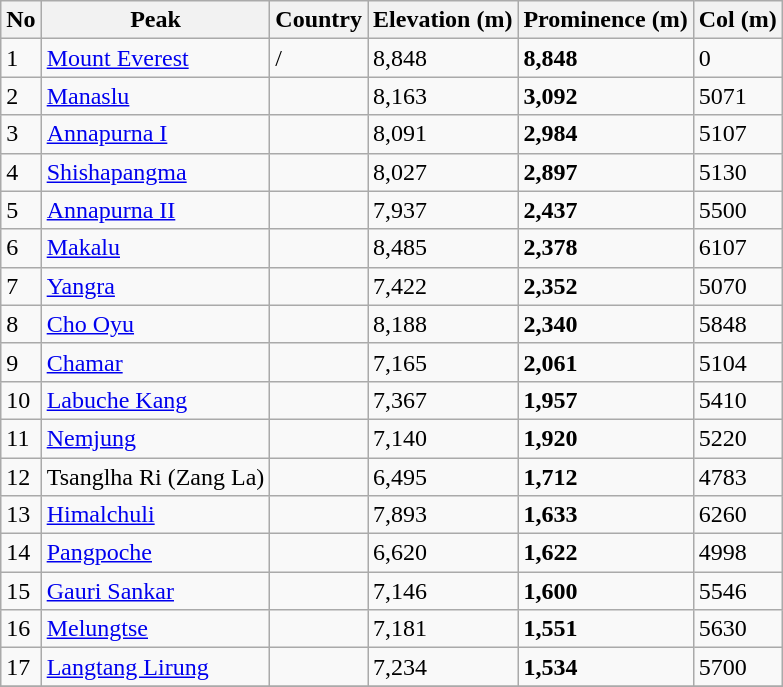<table class="wikitable sortable">
<tr>
<th>No</th>
<th>Peak</th>
<th>Country</th>
<th>Elevation (m)</th>
<th>Prominence (m)</th>
<th>Col (m)</th>
</tr>
<tr>
<td>1</td>
<td><a href='#'>Mount Everest</a></td>
<td> / </td>
<td>8,848</td>
<td><strong>8,848</strong></td>
<td>0</td>
</tr>
<tr>
<td>2</td>
<td><a href='#'>Manaslu</a></td>
<td></td>
<td>8,163</td>
<td><strong>3,092</strong></td>
<td>5071</td>
</tr>
<tr>
<td>3</td>
<td><a href='#'>Annapurna I</a></td>
<td></td>
<td>8,091</td>
<td><strong>2,984</strong></td>
<td>5107</td>
</tr>
<tr>
<td>4</td>
<td><a href='#'>Shishapangma</a></td>
<td></td>
<td>8,027</td>
<td><strong>2,897</strong></td>
<td>5130</td>
</tr>
<tr>
<td>5</td>
<td><a href='#'>Annapurna II</a></td>
<td></td>
<td>7,937</td>
<td><strong>2,437</strong></td>
<td>5500</td>
</tr>
<tr>
<td>6</td>
<td><a href='#'>Makalu</a></td>
<td></td>
<td>8,485</td>
<td><strong>2,378</strong></td>
<td>6107</td>
</tr>
<tr>
<td>7</td>
<td><a href='#'>Yangra</a></td>
<td></td>
<td>7,422</td>
<td><strong>2,352</strong></td>
<td>5070</td>
</tr>
<tr>
<td>8</td>
<td><a href='#'>Cho Oyu</a></td>
<td></td>
<td>8,188</td>
<td><strong>2,340</strong></td>
<td>5848</td>
</tr>
<tr>
<td>9</td>
<td><a href='#'>Chamar</a></td>
<td></td>
<td>7,165</td>
<td><strong>2,061</strong></td>
<td>5104</td>
</tr>
<tr>
<td>10</td>
<td><a href='#'>Labuche Kang</a></td>
<td></td>
<td>7,367</td>
<td><strong>1,957</strong></td>
<td>5410</td>
</tr>
<tr>
<td>11</td>
<td><a href='#'>Nemjung</a></td>
<td></td>
<td>7,140</td>
<td><strong>1,920</strong></td>
<td>5220</td>
</tr>
<tr>
<td>12</td>
<td>Tsanglha Ri (Zang La)</td>
<td></td>
<td>6,495</td>
<td><strong>1,712</strong></td>
<td>4783</td>
</tr>
<tr>
<td>13</td>
<td><a href='#'>Himalchuli</a></td>
<td></td>
<td>7,893</td>
<td><strong>1,633</strong></td>
<td>6260</td>
</tr>
<tr>
<td>14</td>
<td><a href='#'>Pangpoche</a></td>
<td></td>
<td>6,620</td>
<td><strong>1,622</strong></td>
<td>4998</td>
</tr>
<tr>
<td>15</td>
<td><a href='#'>Gauri Sankar</a></td>
<td></td>
<td>7,146</td>
<td><strong>1,600</strong></td>
<td>5546</td>
</tr>
<tr>
<td>16</td>
<td><a href='#'>Melungtse</a></td>
<td></td>
<td>7,181</td>
<td><strong>1,551</strong></td>
<td>5630</td>
</tr>
<tr>
<td>17</td>
<td><a href='#'>Langtang Lirung</a></td>
<td></td>
<td>7,234</td>
<td><strong>1,534</strong></td>
<td>5700</td>
</tr>
<tr>
</tr>
</table>
